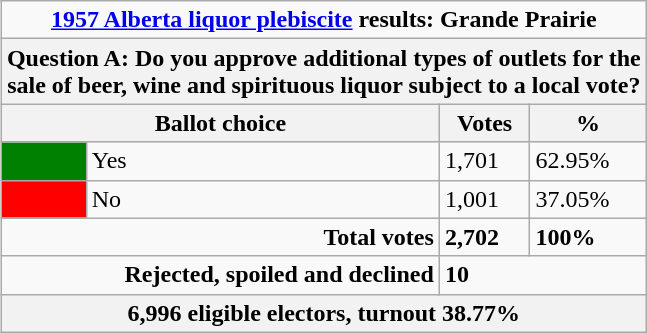<table class="wikitable" align=right>
<tr>
<td colspan=4 align=center><strong><a href='#'>1957 Alberta liquor plebiscite</a> results: Grande Prairie</strong></td>
</tr>
<tr>
<th colspan=4>Question A: Do you approve additional types of outlets for the<br> sale of beer, wine and spirituous liquor subject to a local vote?</th>
</tr>
<tr>
<th colspan=2>Ballot choice</th>
<th>Votes</th>
<th>%</th>
</tr>
<tr>
<td bgcolor=green></td>
<td>Yes</td>
<td>1,701</td>
<td>62.95%</td>
</tr>
<tr>
<td bgcolor=red></td>
<td>No</td>
<td>1,001</td>
<td>37.05%</td>
</tr>
<tr>
<td align=right colspan=2><strong>Total votes</strong></td>
<td><strong>2,702</strong></td>
<td><strong>100%</strong></td>
</tr>
<tr>
<td align=right colspan=2><strong>Rejected, spoiled and declined</strong></td>
<td colspan=2><strong>10</strong></td>
</tr>
<tr>
<th colspan=4>6,996 eligible electors, turnout 38.77%</th>
</tr>
</table>
